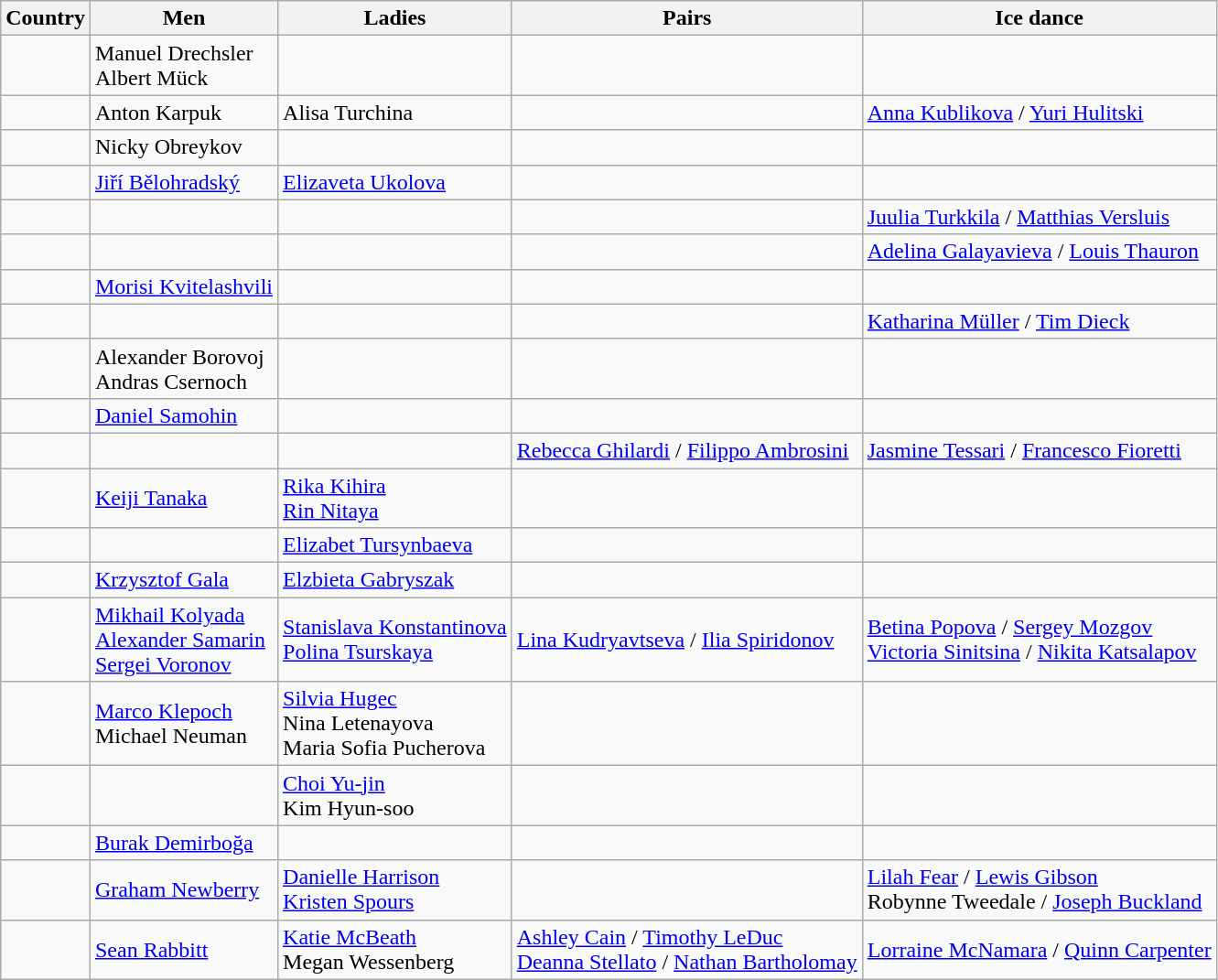<table class="wikitable">
<tr>
<th>Country</th>
<th>Men</th>
<th>Ladies</th>
<th>Pairs</th>
<th>Ice dance</th>
</tr>
<tr>
<td></td>
<td>Manuel Drechsler <br> Albert Mück</td>
<td></td>
<td></td>
<td></td>
</tr>
<tr>
<td></td>
<td>Anton Karpuk</td>
<td>Alisa Turchina</td>
<td></td>
<td><a href='#'>Anna Kublikova</a> / <a href='#'>Yuri Hulitski</a></td>
</tr>
<tr>
<td></td>
<td>Nicky Obreykov</td>
<td></td>
<td></td>
<td></td>
</tr>
<tr>
<td></td>
<td><a href='#'>Jiří Bělohradský</a></td>
<td><a href='#'>Elizaveta Ukolova</a></td>
<td></td>
<td></td>
</tr>
<tr>
<td></td>
<td></td>
<td></td>
<td></td>
<td><a href='#'>Juulia Turkkila</a> / <a href='#'>Matthias Versluis</a></td>
</tr>
<tr>
<td></td>
<td></td>
<td></td>
<td></td>
<td><a href='#'>Adelina Galayavieva</a> / <a href='#'>Louis Thauron</a></td>
</tr>
<tr>
<td></td>
<td><a href='#'>Morisi Kvitelashvili</a></td>
<td></td>
<td></td>
<td></td>
</tr>
<tr>
<td></td>
<td></td>
<td></td>
<td></td>
<td><a href='#'>Katharina Müller</a> / <a href='#'>Tim Dieck</a></td>
</tr>
<tr>
<td></td>
<td>Alexander Borovoj <br> Andras Csernoch</td>
<td></td>
<td></td>
<td></td>
</tr>
<tr>
<td></td>
<td><a href='#'>Daniel Samohin</a></td>
<td></td>
<td></td>
<td></td>
</tr>
<tr>
<td></td>
<td></td>
<td></td>
<td><a href='#'>Rebecca Ghilardi</a> / <a href='#'>Filippo Ambrosini</a></td>
<td><a href='#'>Jasmine Tessari</a> / <a href='#'>Francesco Fioretti</a></td>
</tr>
<tr>
<td></td>
<td><a href='#'>Keiji Tanaka</a></td>
<td><a href='#'>Rika Kihira</a> <br> <a href='#'>Rin Nitaya</a></td>
<td></td>
<td></td>
</tr>
<tr>
<td></td>
<td></td>
<td><a href='#'>Elizabet Tursynbaeva</a></td>
<td></td>
<td></td>
</tr>
<tr>
<td></td>
<td><a href='#'>Krzysztof Gala</a></td>
<td><a href='#'>Elzbieta Gabryszak</a></td>
<td></td>
<td></td>
</tr>
<tr>
<td></td>
<td><a href='#'>Mikhail Kolyada</a> <br> <a href='#'>Alexander Samarin</a> <br> <a href='#'>Sergei Voronov</a></td>
<td><a href='#'>Stanislava Konstantinova</a> <br> <a href='#'>Polina Tsurskaya</a></td>
<td><a href='#'>Lina Kudryavtseva</a> / <a href='#'>Ilia Spiridonov</a></td>
<td><a href='#'>Betina Popova</a> / <a href='#'>Sergey Mozgov</a> <br> <a href='#'>Victoria Sinitsina</a> / <a href='#'>Nikita Katsalapov</a></td>
</tr>
<tr>
<td></td>
<td><a href='#'>Marco Klepoch</a> <br> Michael Neuman</td>
<td><a href='#'>Silvia Hugec</a> <br> Nina Letenayova <br> Maria Sofia Pucherova</td>
<td></td>
<td></td>
</tr>
<tr>
<td></td>
<td></td>
<td><a href='#'>Choi Yu-jin</a> <br> Kim Hyun-soo</td>
<td></td>
<td></td>
</tr>
<tr>
<td></td>
<td><a href='#'>Burak Demirboğa</a></td>
<td></td>
<td></td>
<td></td>
</tr>
<tr>
<td></td>
<td><a href='#'>Graham Newberry</a></td>
<td><a href='#'>Danielle Harrison</a> <br> <a href='#'>Kristen Spours</a></td>
<td></td>
<td><a href='#'>Lilah Fear</a> / <a href='#'>Lewis Gibson</a> <br> Robynne Tweedale / <a href='#'>Joseph Buckland</a></td>
</tr>
<tr>
<td></td>
<td><a href='#'>Sean Rabbitt</a></td>
<td><a href='#'>Katie McBeath</a> <br> Megan Wessenberg</td>
<td><a href='#'>Ashley Cain</a> / <a href='#'>Timothy LeDuc</a> <br> <a href='#'>Deanna Stellato</a> / <a href='#'>Nathan Bartholomay</a></td>
<td><a href='#'>Lorraine McNamara</a> / <a href='#'>Quinn Carpenter</a></td>
</tr>
</table>
